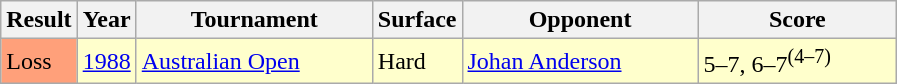<table class="sortable wikitable">
<tr>
<th style="width:40px;">Result</th>
<th style="width:30px;">Year</th>
<th style="width:150px;">Tournament</th>
<th style="width:50px;">Surface</th>
<th style="width:150px;">Opponent</th>
<th style="width:125px;" class="unsortable">Score</th>
</tr>
<tr style="background:#ffffcc;">
<td style="background:#ffa07a;">Loss</td>
<td><a href='#'>1988</a></td>
<td><a href='#'>Australian Open</a></td>
<td>Hard</td>
<td> <a href='#'>Johan Anderson</a></td>
<td>5–7, 6–7<sup>(4–7)</sup></td>
</tr>
</table>
